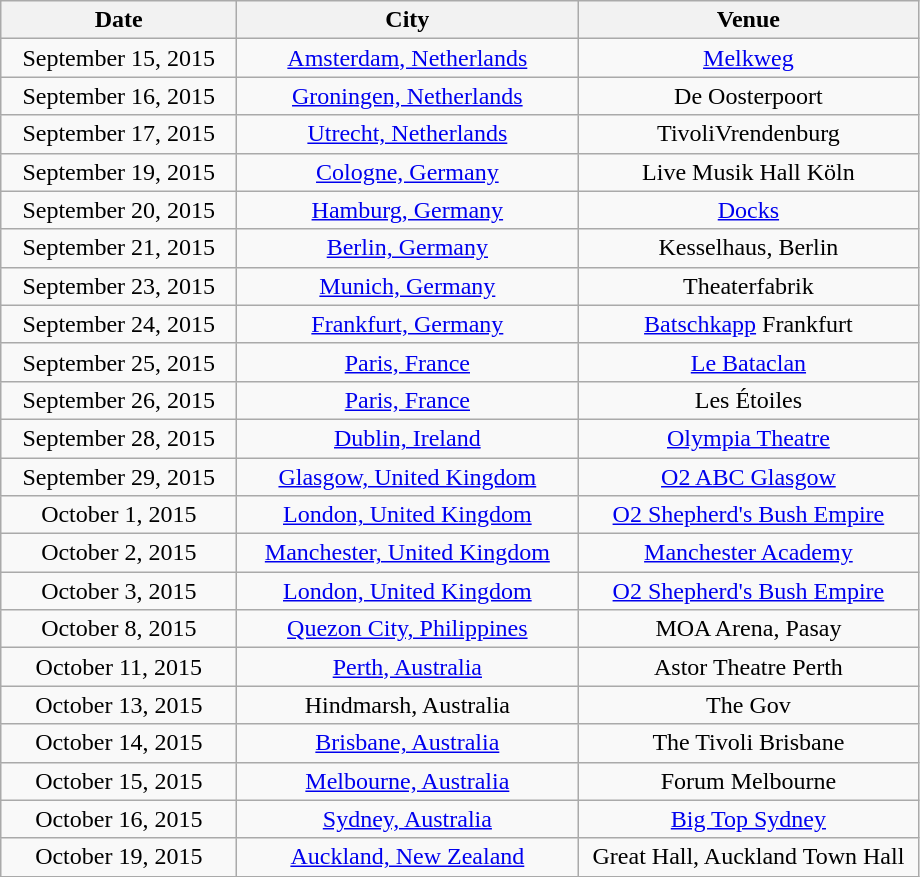<table class="wikitable">
<tr ">
<th style="width:150px;">Date</th>
<th style="width:220px;">City</th>
<th style="width:220px;">Venue</th>
</tr>
<tr>
<td style="text-align:center;">September 15, 2015</td>
<td style="text-align:center;"><a href='#'>Amsterdam, Netherlands</a></td>
<td style="text-align:center;"><a href='#'>Melkweg</a></td>
</tr>
<tr style="text-align:center;">
<td style="text-align:center;">September 16, 2015</td>
<td style="text-align:center;"><a href='#'>Groningen, Netherlands</a></td>
<td style="text-align:center;">De Oosterpoort</td>
</tr>
<tr style="text-align:center;">
<td style="text-align:center;">September 17, 2015</td>
<td style="text-align:center;"><a href='#'>Utrecht, Netherlands</a></td>
<td style="text-align:center;">TivoliVrendenburg</td>
</tr>
<tr style="text-align:center;">
<td style="text-align:center;">September 19, 2015</td>
<td style="text-align:center;"><a href='#'>Cologne, Germany</a></td>
<td style="text-align:center;">Live Musik Hall Köln</td>
</tr>
<tr style="text-align:center;">
<td style="text-align:center;">September 20, 2015</td>
<td style="text-align:center;"><a href='#'>Hamburg, Germany</a></td>
<td style="text-align:center;"><a href='#'>Docks</a></td>
</tr>
<tr style="text-align:center;">
<td style="text-align:center;">September 21, 2015</td>
<td style="text-align:center;"><a href='#'>Berlin, Germany</a></td>
<td style="text-align:center;">Kesselhaus, Berlin</td>
</tr>
<tr style="text-align:center;">
<td style="text-align:center;">September 23, 2015</td>
<td style="text-align:center;"><a href='#'>Munich, Germany</a></td>
<td style="text-align:center;">Theaterfabrik</td>
</tr>
<tr style="text-align:center;">
<td style="text-align:center;">September 24, 2015</td>
<td style="text-align:center;"><a href='#'>Frankfurt, Germany</a></td>
<td style="text-align:center;"><a href='#'>Batschkapp</a> Frankfurt</td>
</tr>
<tr style="text-align:center;">
<td style="text-align:center;">September 25, 2015</td>
<td style="text-align:center;"><a href='#'>Paris, France</a></td>
<td style="text-align:center;"><a href='#'>Le Bataclan</a></td>
</tr>
<tr style="text-align:center;">
<td style="text-align:center;">September 26, 2015</td>
<td style="text-align:center;"><a href='#'>Paris, France</a></td>
<td style="text-align:center;">Les Étoiles</td>
</tr>
<tr style="text-align:center;">
<td style="text-align:center;">September 28, 2015</td>
<td style="text-align:center;"><a href='#'>Dublin, Ireland</a></td>
<td style="text-align:center;"><a href='#'>Olympia Theatre</a></td>
</tr>
<tr style="text-align:center;">
<td style="text-align:center;">September 29, 2015</td>
<td style="text-align:center;"><a href='#'>Glasgow, United Kingdom</a></td>
<td style="text-align:center;"><a href='#'>O2 ABC Glasgow</a></td>
</tr>
<tr style="text-align:center;">
<td style="text-align:center;">October 1, 2015</td>
<td style="text-align:center;"><a href='#'>London, United Kingdom</a></td>
<td style="text-align:center;"><a href='#'>O2 Shepherd's Bush Empire</a></td>
</tr>
<tr style="text-align:center;">
<td style="text-align:center;">October 2, 2015</td>
<td style="text-align:center;"><a href='#'>Manchester, United Kingdom</a></td>
<td style="text-align:center;"><a href='#'>Manchester Academy</a></td>
</tr>
<tr style="text-align:center;">
<td style="text-align:center;">October 3, 2015</td>
<td style="text-align:center;"><a href='#'>London, United Kingdom</a></td>
<td style="text-align:center;"><a href='#'>O2 Shepherd's Bush Empire</a></td>
</tr>
<tr style="text-align:center;">
<td style="text-align:center;">October 8, 2015</td>
<td style="text-align:center;"><a href='#'>Quezon City, Philippines</a></td>
<td style="text-align:center;">MOA Arena, Pasay</td>
</tr>
<tr style="text-align:center;">
<td style="text-align:center;">October 11, 2015</td>
<td style="text-align:center;"><a href='#'>Perth, Australia</a></td>
<td style="text-align:center;">Astor Theatre Perth</td>
</tr>
<tr style="text-align:center;">
<td style="text-align:center;">October 13, 2015</td>
<td style="text-align:center;">Hindmarsh, Australia</td>
<td style="text-align:center;">The Gov</td>
</tr>
<tr style="text-align:center;">
<td style="text-align:center;">October 14, 2015</td>
<td style="text-align:center;"><a href='#'>Brisbane, Australia</a></td>
<td style="text-align:center;">The Tivoli Brisbane</td>
</tr>
<tr style="text-align:center;">
<td style="text-align:center;">October 15, 2015</td>
<td style="text-align:center;"><a href='#'>Melbourne, Australia</a></td>
<td style="text-align:center;">Forum Melbourne</td>
</tr>
<tr style="text-align:center;">
<td style="text-align:center;">October 16, 2015</td>
<td style="text-align:center;"><a href='#'>Sydney, Australia</a></td>
<td style="text-align:center;"><a href='#'>Big Top Sydney</a></td>
</tr>
<tr style="text-align:center;">
<td style="text-align:center;">October 19, 2015</td>
<td style="text-align:center;"><a href='#'>Auckland, New Zealand</a></td>
<td style="text-align:center;">Great Hall, Auckland Town Hall</td>
</tr>
</table>
